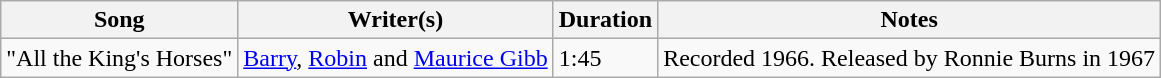<table class="wikitable">
<tr>
<th>Song</th>
<th>Writer(s)</th>
<th>Duration</th>
<th>Notes</th>
</tr>
<tr>
<td>"All the King's Horses"</td>
<td><a href='#'>Barry</a>, <a href='#'>Robin</a> and <a href='#'>Maurice Gibb</a></td>
<td>1:45</td>
<td>Recorded 1966. Released by Ronnie Burns in 1967</td>
</tr>
</table>
